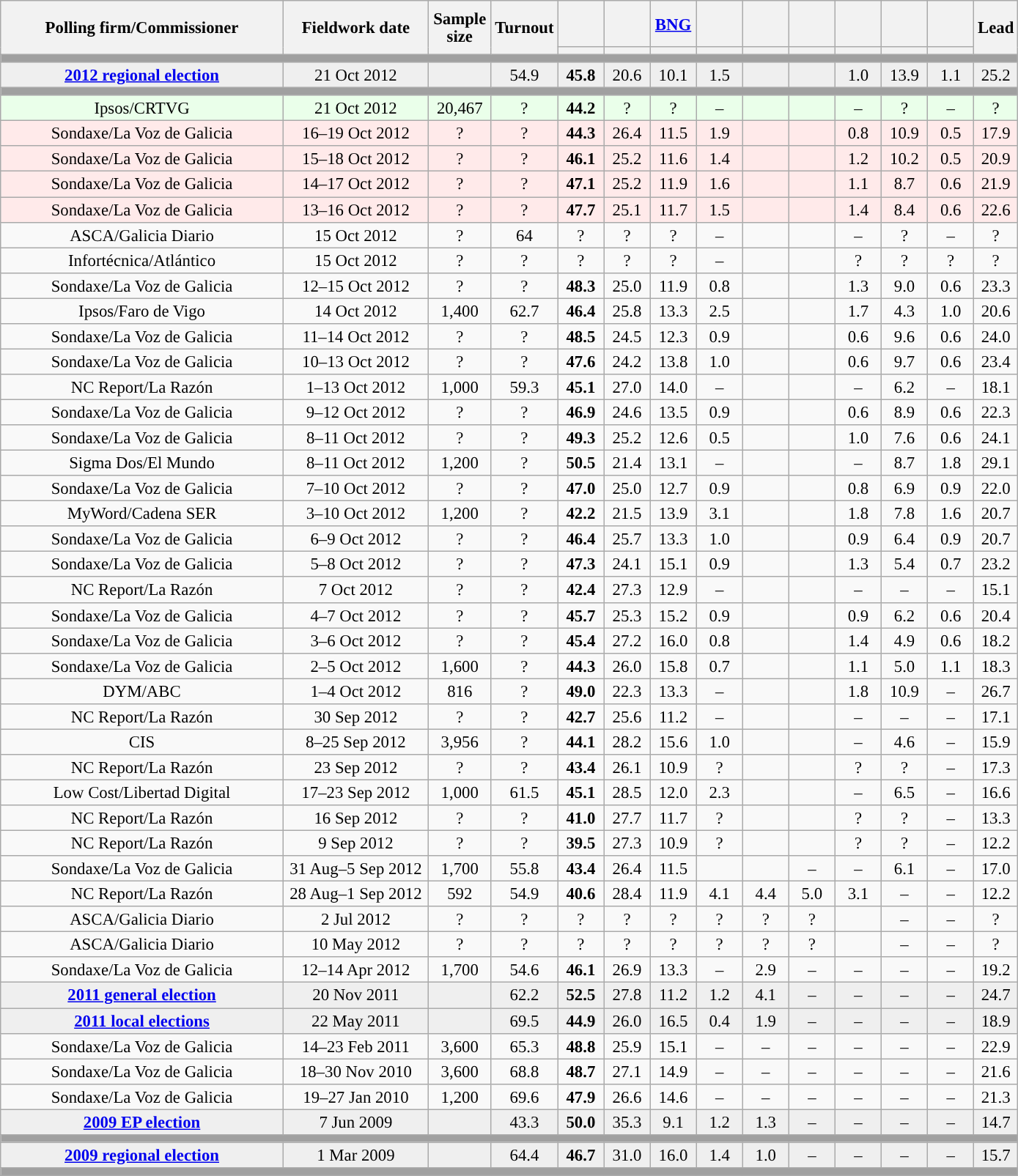<table class="wikitable collapsible collapsed" style="text-align:center; font-size:95%; line-height:16px;">
<tr style="height:42px;">
<th style="width:250px;" rowspan="2">Polling firm/Commissioner</th>
<th style="width:125px;" rowspan="2">Fieldwork date</th>
<th style="width:50px;" rowspan="2">Sample size</th>
<th style="width:45px;" rowspan="2">Turnout</th>
<th style="width:35px;"></th>
<th style="width:35px;"></th>
<th style="width:35px;"><a href='#'>BNG</a></th>
<th style="width:35px;"></th>
<th style="width:35px;"></th>
<th style="width:35px;"></th>
<th style="width:35px;"></th>
<th style="width:35px;"></th>
<th style="width:35px;"></th>
<th style="width:30px;" rowspan="2">Lead</th>
</tr>
<tr>
<th style="color:inherit;background:"></th>
<th style="color:inherit;background:"></th>
<th style="color:inherit;background:"></th>
<th style="color:inherit;background:"></th>
<th style="color:inherit;background:"></th>
<th style="color:inherit;background:"></th>
<th style="color:inherit;background:"></th>
<th style="color:inherit;background:"></th>
<th style="color:inherit;background:"></th>
</tr>
<tr>
<td colspan="14" style="background:#A0A0A0"></td>
</tr>
<tr style="background:#EFEFEF;">
<td><strong><a href='#'>2012 regional election</a></strong></td>
<td>21 Oct 2012</td>
<td></td>
<td>54.9</td>
<td><strong>45.8</strong><br></td>
<td>20.6<br></td>
<td>10.1<br></td>
<td>1.5<br></td>
<td></td>
<td></td>
<td>1.0<br></td>
<td>13.9<br></td>
<td>1.1<br></td>
<td style="background:">25.2</td>
</tr>
<tr>
<td colspan="14" style="background:#A0A0A0"></td>
</tr>
<tr style="background:#EAFFEA;">
<td>Ipsos/CRTVG</td>
<td>21 Oct 2012</td>
<td>20,467</td>
<td>?</td>
<td><strong>44.2</strong><br></td>
<td>?<br></td>
<td>?<br></td>
<td>–</td>
<td></td>
<td></td>
<td>–</td>
<td>?<br></td>
<td>–</td>
<td style="background:">?</td>
</tr>
<tr style="background:#FFEAEA;">
<td>Sondaxe/La Voz de Galicia</td>
<td>16–19 Oct 2012</td>
<td>?</td>
<td>?</td>
<td><strong>44.3</strong><br></td>
<td>26.4<br></td>
<td>11.5<br></td>
<td>1.9<br></td>
<td></td>
<td></td>
<td>0.8<br></td>
<td>10.9<br></td>
<td>0.5<br></td>
<td style="background:">17.9</td>
</tr>
<tr style="background:#FFEAEA;">
<td>Sondaxe/La Voz de Galicia</td>
<td>15–18 Oct 2012</td>
<td>?</td>
<td>?</td>
<td><strong>46.1</strong><br></td>
<td>25.2<br></td>
<td>11.6<br></td>
<td>1.4<br></td>
<td></td>
<td></td>
<td>1.2<br></td>
<td>10.2<br></td>
<td>0.5<br></td>
<td style="background:">20.9</td>
</tr>
<tr style="background:#FFEAEA;">
<td>Sondaxe/La Voz de Galicia</td>
<td>14–17 Oct 2012</td>
<td>?</td>
<td>?</td>
<td><strong>47.1</strong><br></td>
<td>25.2<br></td>
<td>11.9<br></td>
<td>1.6<br></td>
<td></td>
<td></td>
<td>1.1<br></td>
<td>8.7<br></td>
<td>0.6<br></td>
<td style="background:">21.9</td>
</tr>
<tr style="background:#FFEAEA;">
<td>Sondaxe/La Voz de Galicia</td>
<td>13–16 Oct 2012</td>
<td>?</td>
<td>?</td>
<td><strong>47.7</strong><br></td>
<td>25.1<br></td>
<td>11.7<br></td>
<td>1.5<br></td>
<td></td>
<td></td>
<td>1.4<br></td>
<td>8.4<br></td>
<td>0.6<br></td>
<td style="background:">22.6</td>
</tr>
<tr>
<td>ASCA/Galicia Diario</td>
<td>15 Oct 2012</td>
<td>?</td>
<td>64</td>
<td>?<br></td>
<td>?<br></td>
<td>?<br></td>
<td>–</td>
<td></td>
<td></td>
<td>–</td>
<td>?<br></td>
<td>–</td>
<td style="background:">?</td>
</tr>
<tr>
<td>Infortécnica/Atlántico</td>
<td>15 Oct 2012</td>
<td>?</td>
<td>?</td>
<td>?<br></td>
<td>?<br></td>
<td>?<br></td>
<td>–</td>
<td></td>
<td></td>
<td>?<br></td>
<td>?<br></td>
<td>?<br></td>
<td style="background:">?</td>
</tr>
<tr>
<td>Sondaxe/La Voz de Galicia</td>
<td>12–15 Oct 2012</td>
<td>?</td>
<td>?</td>
<td><strong>48.3</strong><br></td>
<td>25.0<br></td>
<td>11.9<br></td>
<td>0.8<br></td>
<td></td>
<td></td>
<td>1.3<br></td>
<td>9.0<br></td>
<td>0.6<br></td>
<td style="background:">23.3</td>
</tr>
<tr>
<td>Ipsos/Faro de Vigo</td>
<td>14 Oct 2012</td>
<td>1,400</td>
<td>62.7</td>
<td><strong>46.4</strong><br></td>
<td>25.8<br></td>
<td>13.3<br></td>
<td>2.5<br></td>
<td></td>
<td></td>
<td>1.7<br></td>
<td>4.3<br></td>
<td>1.0<br></td>
<td style="background:">20.6</td>
</tr>
<tr>
<td>Sondaxe/La Voz de Galicia</td>
<td>11–14 Oct 2012</td>
<td>?</td>
<td>?</td>
<td><strong>48.5</strong><br></td>
<td>24.5<br></td>
<td>12.3<br></td>
<td>0.9<br></td>
<td></td>
<td></td>
<td>0.6<br></td>
<td>9.6<br></td>
<td>0.6<br></td>
<td style="background:">24.0</td>
</tr>
<tr>
<td>Sondaxe/La Voz de Galicia</td>
<td>10–13 Oct 2012</td>
<td>?</td>
<td>?</td>
<td><strong>47.6</strong><br></td>
<td>24.2<br></td>
<td>13.8<br></td>
<td>1.0<br></td>
<td></td>
<td></td>
<td>0.6<br></td>
<td>9.7<br></td>
<td>0.6<br></td>
<td style="background:">23.4</td>
</tr>
<tr>
<td>NC Report/La Razón</td>
<td>1–13 Oct 2012</td>
<td>1,000</td>
<td>59.3</td>
<td><strong>45.1</strong><br></td>
<td>27.0<br></td>
<td>14.0<br></td>
<td>–</td>
<td></td>
<td></td>
<td>–</td>
<td>6.2<br></td>
<td>–</td>
<td style="background:">18.1</td>
</tr>
<tr>
<td>Sondaxe/La Voz de Galicia</td>
<td>9–12 Oct 2012</td>
<td>?</td>
<td>?</td>
<td><strong>46.9</strong><br></td>
<td>24.6<br></td>
<td>13.5<br></td>
<td>0.9<br></td>
<td></td>
<td></td>
<td>0.6<br></td>
<td>8.9<br></td>
<td>0.6<br></td>
<td style="background:">22.3</td>
</tr>
<tr>
<td>Sondaxe/La Voz de Galicia</td>
<td>8–11 Oct 2012</td>
<td>?</td>
<td>?</td>
<td><strong>49.3</strong><br></td>
<td>25.2<br></td>
<td>12.6<br></td>
<td>0.5<br></td>
<td></td>
<td></td>
<td>1.0<br></td>
<td>7.6<br></td>
<td>0.6<br></td>
<td style="background:">24.1</td>
</tr>
<tr>
<td>Sigma Dos/El Mundo</td>
<td>8–11 Oct 2012</td>
<td>1,200</td>
<td>?</td>
<td><strong>50.5</strong><br></td>
<td>21.4<br></td>
<td>13.1<br></td>
<td>–</td>
<td></td>
<td></td>
<td>–</td>
<td>8.7<br></td>
<td>1.8</td>
<td style="background:">29.1</td>
</tr>
<tr>
<td>Sondaxe/La Voz de Galicia</td>
<td>7–10 Oct 2012</td>
<td>?</td>
<td>?</td>
<td><strong>47.0</strong><br></td>
<td>25.0<br></td>
<td>12.7<br></td>
<td>0.9<br></td>
<td></td>
<td></td>
<td>0.8<br></td>
<td>6.9<br></td>
<td>0.9<br></td>
<td style="background:">22.0</td>
</tr>
<tr>
<td>MyWord/Cadena SER</td>
<td>3–10 Oct 2012</td>
<td>1,200</td>
<td>?</td>
<td><strong>42.2</strong><br></td>
<td>21.5<br></td>
<td>13.9<br></td>
<td>3.1<br></td>
<td></td>
<td></td>
<td>1.8<br></td>
<td>7.8<br></td>
<td>1.6<br></td>
<td style="background:">20.7</td>
</tr>
<tr>
<td>Sondaxe/La Voz de Galicia</td>
<td>6–9 Oct 2012</td>
<td>?</td>
<td>?</td>
<td><strong>46.4</strong><br></td>
<td>25.7<br></td>
<td>13.3<br></td>
<td>1.0<br></td>
<td></td>
<td></td>
<td>0.9<br></td>
<td>6.4<br></td>
<td>0.9<br></td>
<td style="background:">20.7</td>
</tr>
<tr>
<td>Sondaxe/La Voz de Galicia</td>
<td>5–8 Oct 2012</td>
<td>?</td>
<td>?</td>
<td><strong>47.3</strong><br></td>
<td>24.1<br></td>
<td>15.1<br></td>
<td>0.9<br></td>
<td></td>
<td></td>
<td>1.3<br></td>
<td>5.4<br></td>
<td>0.7<br></td>
<td style="background:">23.2</td>
</tr>
<tr>
<td>NC Report/La Razón</td>
<td>7 Oct 2012</td>
<td>?</td>
<td>?</td>
<td><strong>42.4</strong></td>
<td>27.3</td>
<td>12.9</td>
<td>–</td>
<td></td>
<td></td>
<td>–</td>
<td>–</td>
<td>–</td>
<td style="background:">15.1</td>
</tr>
<tr>
<td>Sondaxe/La Voz de Galicia</td>
<td>4–7 Oct 2012</td>
<td>?</td>
<td>?</td>
<td><strong>45.7</strong><br></td>
<td>25.3<br></td>
<td>15.2<br></td>
<td>0.9<br></td>
<td></td>
<td></td>
<td>0.9<br></td>
<td>6.2<br></td>
<td>0.6<br></td>
<td style="background:">20.4</td>
</tr>
<tr>
<td>Sondaxe/La Voz de Galicia</td>
<td>3–6 Oct 2012</td>
<td>?</td>
<td>?</td>
<td><strong>45.4</strong><br></td>
<td>27.2<br></td>
<td>16.0<br></td>
<td>0.8<br></td>
<td></td>
<td></td>
<td>1.4<br></td>
<td>4.9<br></td>
<td>0.6<br></td>
<td style="background:">18.2</td>
</tr>
<tr>
<td>Sondaxe/La Voz de Galicia</td>
<td>2–5 Oct 2012</td>
<td>1,600</td>
<td>?</td>
<td><strong>44.3</strong><br></td>
<td>26.0<br></td>
<td>15.8<br></td>
<td>0.7<br></td>
<td></td>
<td></td>
<td>1.1<br></td>
<td>5.0<br></td>
<td>1.1<br></td>
<td style="background:">18.3</td>
</tr>
<tr>
<td>DYM/ABC</td>
<td>1–4 Oct 2012</td>
<td>816</td>
<td>?</td>
<td><strong>49.0</strong><br></td>
<td>22.3<br></td>
<td>13.3<br></td>
<td>–</td>
<td></td>
<td></td>
<td>1.8<br></td>
<td>10.9<br></td>
<td>–</td>
<td style="background:">26.7</td>
</tr>
<tr>
<td>NC Report/La Razón</td>
<td>30 Sep 2012</td>
<td>?</td>
<td>?</td>
<td><strong>42.7</strong></td>
<td>25.6</td>
<td>11.2</td>
<td>–</td>
<td></td>
<td></td>
<td>–</td>
<td>–</td>
<td>–</td>
<td style="background:">17.1</td>
</tr>
<tr>
<td>CIS</td>
<td>8–25 Sep 2012</td>
<td>3,956</td>
<td>?</td>
<td><strong>44.1</strong><br></td>
<td>28.2<br></td>
<td>15.6<br></td>
<td>1.0<br></td>
<td></td>
<td></td>
<td>–</td>
<td>4.6<br></td>
<td>–</td>
<td style="background:">15.9</td>
</tr>
<tr>
<td>NC Report/La Razón</td>
<td>23 Sep 2012</td>
<td>?</td>
<td>?</td>
<td><strong>43.4</strong><br></td>
<td>26.1<br></td>
<td>10.9<br></td>
<td>?<br></td>
<td></td>
<td></td>
<td>?<br></td>
<td>?<br></td>
<td>–</td>
<td style="background:">17.3</td>
</tr>
<tr>
<td>Low Cost/Libertad Digital</td>
<td>17–23 Sep 2012</td>
<td>1,000</td>
<td>61.5</td>
<td><strong>45.1</strong><br></td>
<td>28.5<br></td>
<td>12.0<br></td>
<td>2.3<br></td>
<td></td>
<td></td>
<td>–</td>
<td>6.5<br></td>
<td>–</td>
<td style="background:">16.6</td>
</tr>
<tr>
<td>NC Report/La Razón</td>
<td>16 Sep 2012</td>
<td>?</td>
<td>?</td>
<td><strong>41.0</strong><br></td>
<td>27.7<br></td>
<td>11.7<br></td>
<td>?<br></td>
<td></td>
<td></td>
<td>?<br></td>
<td>?<br></td>
<td>–</td>
<td style="background:">13.3</td>
</tr>
<tr>
<td>NC Report/La Razón</td>
<td>9 Sep 2012</td>
<td>?</td>
<td>?</td>
<td><strong>39.5</strong><br></td>
<td>27.3<br></td>
<td>10.9<br></td>
<td>?<br></td>
<td></td>
<td></td>
<td>?<br></td>
<td>?<br></td>
<td>–</td>
<td style="background:">12.2</td>
</tr>
<tr>
<td>Sondaxe/La Voz de Galicia</td>
<td>31 Aug–5 Sep 2012</td>
<td>1,700</td>
<td>55.8</td>
<td><strong>43.4</strong><br></td>
<td>26.4<br></td>
<td>11.5<br></td>
<td></td>
<td></td>
<td>–</td>
<td>–</td>
<td>6.1<br></td>
<td>–</td>
<td style="background:">17.0</td>
</tr>
<tr>
<td>NC Report/La Razón</td>
<td>28 Aug–1 Sep 2012</td>
<td>592</td>
<td>54.9</td>
<td><strong>40.6</strong><br></td>
<td>28.4<br></td>
<td>11.9<br></td>
<td>4.1<br></td>
<td>4.4<br></td>
<td>5.0<br></td>
<td>3.1<br></td>
<td>–</td>
<td>–</td>
<td style="background:">12.2</td>
</tr>
<tr>
<td>ASCA/Galicia Diario</td>
<td>2 Jul 2012</td>
<td>?</td>
<td>?</td>
<td>?<br></td>
<td>?<br></td>
<td>?<br></td>
<td>?<br></td>
<td>?<br></td>
<td>?<br></td>
<td></td>
<td>–</td>
<td>–</td>
<td style="background:">?</td>
</tr>
<tr>
<td>ASCA/Galicia Diario</td>
<td>10 May 2012</td>
<td>?</td>
<td>?</td>
<td>?<br></td>
<td>?<br></td>
<td>?<br></td>
<td>?<br></td>
<td>?<br></td>
<td>?<br></td>
<td></td>
<td>–</td>
<td>–</td>
<td style="background:">?</td>
</tr>
<tr>
<td>Sondaxe/La Voz de Galicia</td>
<td>12–14 Apr 2012</td>
<td>1,700</td>
<td>54.6</td>
<td><strong>46.1</strong><br></td>
<td>26.9<br></td>
<td>13.3<br></td>
<td>–</td>
<td>2.9<br></td>
<td>–</td>
<td>–</td>
<td>–</td>
<td>–</td>
<td style="background:">19.2</td>
</tr>
<tr style="background:#EFEFEF;">
<td><strong><a href='#'>2011 general election</a></strong></td>
<td>20 Nov 2011</td>
<td></td>
<td>62.2</td>
<td><strong>52.5</strong><br></td>
<td>27.8<br></td>
<td>11.2<br></td>
<td>1.2<br></td>
<td>4.1<br></td>
<td>–</td>
<td>–</td>
<td>–</td>
<td>–</td>
<td style="background:">24.7</td>
</tr>
<tr style="background:#EFEFEF;">
<td><strong><a href='#'>2011 local elections</a></strong></td>
<td>22 May 2011</td>
<td></td>
<td>69.5</td>
<td><strong>44.9</strong></td>
<td>26.0</td>
<td>16.5</td>
<td>0.4</td>
<td>1.9</td>
<td>–</td>
<td>–</td>
<td>–</td>
<td>–</td>
<td style="background:">18.9</td>
</tr>
<tr>
<td>Sondaxe/La Voz de Galicia</td>
<td>14–23 Feb 2011</td>
<td>3,600</td>
<td>65.3</td>
<td><strong>48.8</strong><br></td>
<td>25.9<br></td>
<td>15.1<br></td>
<td>–</td>
<td>–</td>
<td>–</td>
<td>–</td>
<td>–</td>
<td>–</td>
<td style="background:">22.9</td>
</tr>
<tr>
<td>Sondaxe/La Voz de Galicia</td>
<td>18–30 Nov 2010</td>
<td>3,600</td>
<td>68.8</td>
<td><strong>48.7</strong><br></td>
<td>27.1<br></td>
<td>14.9<br></td>
<td>–</td>
<td>–</td>
<td>–</td>
<td>–</td>
<td>–</td>
<td>–</td>
<td style="background:">21.6</td>
</tr>
<tr>
<td>Sondaxe/La Voz de Galicia</td>
<td>19–27 Jan 2010</td>
<td>1,200</td>
<td>69.6</td>
<td><strong>47.9</strong><br></td>
<td>26.6<br></td>
<td>14.6<br></td>
<td>–</td>
<td>–</td>
<td>–</td>
<td>–</td>
<td>–</td>
<td>–</td>
<td style="background:">21.3</td>
</tr>
<tr style="background:#EFEFEF;">
<td><strong><a href='#'>2009 EP election</a></strong></td>
<td>7 Jun 2009</td>
<td></td>
<td>43.3</td>
<td><strong>50.0</strong><br></td>
<td>35.3<br></td>
<td>9.1<br></td>
<td>1.2<br></td>
<td>1.3<br></td>
<td>–</td>
<td>–</td>
<td>–</td>
<td>–</td>
<td style="background:">14.7</td>
</tr>
<tr>
<td colspan="14" style="background:#A0A0A0"></td>
</tr>
<tr style="background:#EFEFEF;">
<td><strong><a href='#'>2009 regional election</a></strong></td>
<td>1 Mar 2009</td>
<td></td>
<td>64.4</td>
<td><strong>46.7</strong><br></td>
<td>31.0<br></td>
<td>16.0<br></td>
<td>1.4<br></td>
<td>1.0<br></td>
<td>–</td>
<td>–</td>
<td>–</td>
<td>–</td>
<td style="background:">15.7</td>
</tr>
<tr>
<td colspan="14" style="background:#A0A0A0"></td>
</tr>
</table>
